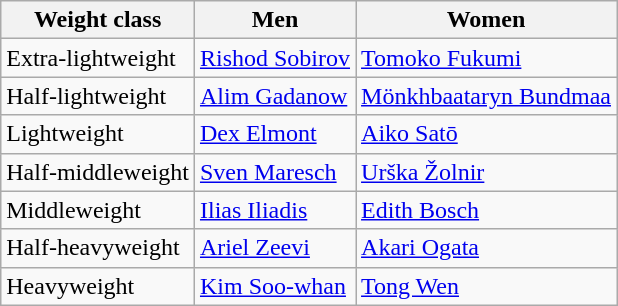<table class="wikitable">
<tr>
<th><strong>Weight class</strong></th>
<th><strong>Men</strong></th>
<th>Women</th>
</tr>
<tr>
<td>Extra-lightweight</td>
<td><a href='#'>Rishod Sobirov</a></td>
<td><a href='#'>Tomoko Fukumi</a></td>
</tr>
<tr>
<td>Half-lightweight</td>
<td><a href='#'>Alim Gadanow</a></td>
<td><a href='#'>Mönkhbaataryn Bundmaa</a></td>
</tr>
<tr>
<td>Lightweight</td>
<td><a href='#'>Dex Elmont</a></td>
<td><a href='#'>Aiko Satō</a></td>
</tr>
<tr>
<td>Half-middleweight</td>
<td><a href='#'>Sven Maresch</a></td>
<td><a href='#'>Urška Žolnir</a></td>
</tr>
<tr>
<td>Middleweight</td>
<td><a href='#'>Ilias Iliadis</a></td>
<td><a href='#'>Edith Bosch</a></td>
</tr>
<tr>
<td>Half-heavyweight</td>
<td><a href='#'>Ariel Zeevi</a></td>
<td><a href='#'>Akari Ogata</a></td>
</tr>
<tr>
<td>Heavyweight</td>
<td><a href='#'>Kim Soo-whan</a></td>
<td><a href='#'>Tong Wen</a></td>
</tr>
</table>
